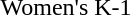<table>
<tr valign="top">
<td>Women's K-1<br></td>
<td></td>
<td></td>
<td></td>
</tr>
</table>
